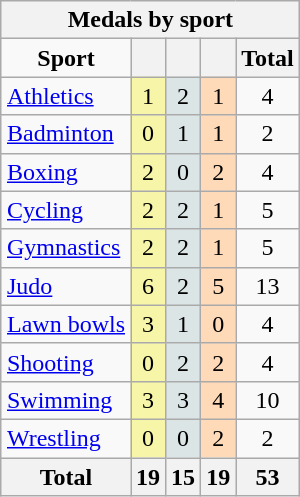<table class="wikitable" style="float:right;">
<tr>
<th colspan=5>Medals by sport</th>
</tr>
<tr align=center>
<td><strong>Sport</strong></td>
<th bgcolor=#f7f6a8></th>
<th bgcolor=#dce5e5></th>
<th bgcolor=#ffdab9></th>
<th>Total</th>
</tr>
<tr align=center>
<td align=left><a href='#'>Athletics</a></td>
<td bgcolor=#f7f6a8>1</td>
<td bgcolor=#dce5e5>2</td>
<td bgcolor=#ffdab9>1</td>
<td>4</td>
</tr>
<tr align=center>
<td align=left><a href='#'>Badminton</a></td>
<td bgcolor=#f7f6a8>0</td>
<td bgcolor=#dce5e5>1</td>
<td bgcolor=#ffdab9>1</td>
<td>2</td>
</tr>
<tr align=center>
<td align=left><a href='#'>Boxing</a></td>
<td bgcolor=#f7f6a8>2</td>
<td bgcolor=#dce5e5>0</td>
<td bgcolor=#ffdab9>2</td>
<td>4</td>
</tr>
<tr align=center>
<td align=left><a href='#'>Cycling</a></td>
<td bgcolor=#f7f6a8>2</td>
<td bgcolor=#dce5e5>2</td>
<td bgcolor=#ffdab9>1</td>
<td>5</td>
</tr>
<tr align=center>
<td align=left><a href='#'>Gymnastics</a></td>
<td bgcolor=#f7f6a8>2</td>
<td bgcolor=#dce5e5>2</td>
<td bgcolor=#ffdab9>1</td>
<td>5</td>
</tr>
<tr align=center>
<td align=left><a href='#'>Judo</a></td>
<td bgcolor=#f7f6a8>6</td>
<td bgcolor=#dce5e5>2</td>
<td bgcolor=#ffdab9>5</td>
<td>13</td>
</tr>
<tr align=center>
<td align=left><a href='#'>Lawn bowls</a></td>
<td bgcolor=#f7f6a8>3</td>
<td bgcolor=#dce5e5>1</td>
<td bgcolor=#ffdab9>0</td>
<td>4</td>
</tr>
<tr align=center>
<td align=left><a href='#'>Shooting</a></td>
<td bgcolor=#f7f6a8>0</td>
<td bgcolor=#dce5e5>2</td>
<td bgcolor=#ffdab9>2</td>
<td>4</td>
</tr>
<tr align=center>
<td align=left><a href='#'>Swimming</a></td>
<td bgcolor=#f7f6a8>3</td>
<td bgcolor=#dce5e5>3</td>
<td bgcolor=#ffdab9>4</td>
<td>10</td>
</tr>
<tr align=center>
<td align=left><a href='#'>Wrestling</a></td>
<td bgcolor=#f7f6a8>0</td>
<td bgcolor=#dce5e5>0</td>
<td bgcolor=#ffdab9>2</td>
<td>2</td>
</tr>
<tr align=center>
<th bgcolor=#efefef>Total</th>
<th bgcolor=#f7f6a8>19</th>
<th bgcolor=#dce5e5>15</th>
<th bgcolor=#ffdab9>19</th>
<th>53</th>
</tr>
</table>
